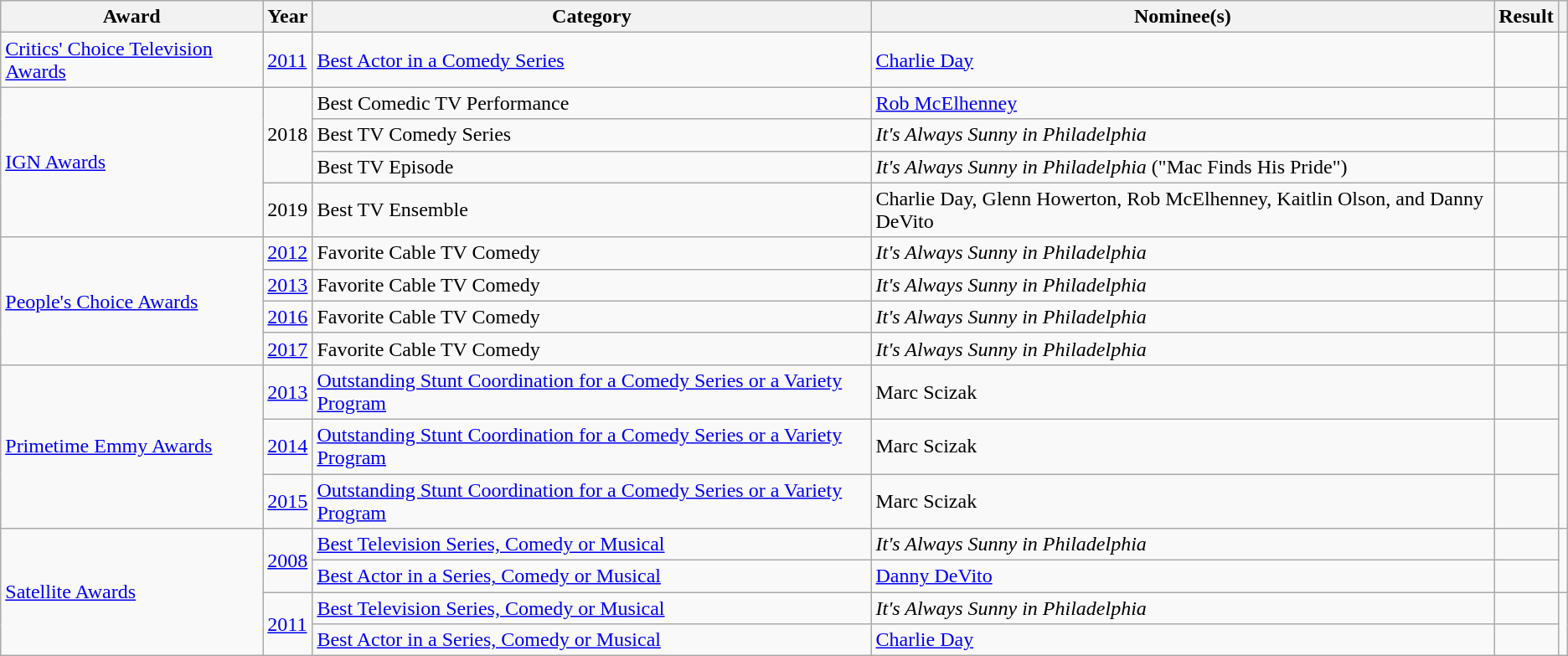<table class="wikitable sortable">
<tr>
<th>Award</th>
<th>Year</th>
<th>Category</th>
<th>Nominee(s)</th>
<th>Result</th>
<th></th>
</tr>
<tr>
<td><a href='#'>Critics' Choice Television Awards</a></td>
<td><a href='#'>2011</a></td>
<td><a href='#'>Best Actor in a Comedy Series</a></td>
<td><a href='#'>Charlie Day</a></td>
<td></td>
<td></td>
</tr>
<tr>
<td rowspan="4"><a href='#'>IGN Awards</a></td>
<td rowspan="3">2018</td>
<td>Best Comedic TV Performance</td>
<td><a href='#'>Rob McElhenney</a></td>
<td></td>
<td></td>
</tr>
<tr>
<td>Best TV Comedy Series</td>
<td><em>It's Always Sunny in Philadelphia</em></td>
<td></td>
<td></td>
</tr>
<tr>
<td>Best TV Episode</td>
<td><em>It's Always Sunny in Philadelphia</em> ("Mac Finds His Pride")</td>
<td></td>
<td></td>
</tr>
<tr>
<td>2019</td>
<td>Best TV Ensemble</td>
<td>Charlie Day, Glenn Howerton, Rob McElhenney, Kaitlin Olson, and Danny DeVito</td>
<td></td>
<td></td>
</tr>
<tr>
<td rowspan="4"><a href='#'>People's Choice Awards</a></td>
<td><a href='#'>2012</a></td>
<td>Favorite Cable TV Comedy</td>
<td><em>It's Always Sunny in Philadelphia</em></td>
<td></td>
<td></td>
</tr>
<tr>
<td><a href='#'>2013</a></td>
<td>Favorite Cable TV Comedy</td>
<td><em>It's Always Sunny in Philadelphia</em></td>
<td></td>
<td></td>
</tr>
<tr>
<td><a href='#'>2016</a></td>
<td>Favorite Cable TV Comedy</td>
<td><em>It's Always Sunny in Philadelphia</em></td>
<td></td>
<td></td>
</tr>
<tr>
<td><a href='#'>2017</a></td>
<td>Favorite Cable TV Comedy</td>
<td><em>It's Always Sunny in Philadelphia</em></td>
<td></td>
<td></td>
</tr>
<tr>
<td rowspan="3"><a href='#'>Primetime Emmy Awards</a></td>
<td><a href='#'>2013</a></td>
<td><a href='#'>Outstanding Stunt Coordination for a Comedy Series or a Variety Program</a></td>
<td>Marc Scizak</td>
<td></td>
<td rowspan="3"></td>
</tr>
<tr>
<td><a href='#'>2014</a></td>
<td><a href='#'>Outstanding Stunt Coordination for a Comedy Series or a Variety Program</a></td>
<td>Marc Scizak</td>
<td></td>
</tr>
<tr>
<td><a href='#'>2015</a></td>
<td><a href='#'>Outstanding Stunt Coordination for a Comedy Series or a Variety Program</a></td>
<td>Marc Scizak</td>
<td></td>
</tr>
<tr>
<td rowspan="4"><a href='#'>Satellite Awards</a></td>
<td rowspan="2"><a href='#'>2008</a></td>
<td><a href='#'>Best Television Series, Comedy or Musical</a></td>
<td><em>It's Always Sunny in Philadelphia</em></td>
<td></td>
<td rowspan="2"></td>
</tr>
<tr>
<td><a href='#'>Best Actor in a Series, Comedy or Musical</a></td>
<td><a href='#'>Danny DeVito</a></td>
<td></td>
</tr>
<tr>
<td rowspan="2"><a href='#'>2011</a></td>
<td><a href='#'>Best Television Series, Comedy or Musical</a></td>
<td><em>It's Always Sunny in Philadelphia</em></td>
<td></td>
<td rowspan="2"></td>
</tr>
<tr>
<td><a href='#'>Best Actor in a Series, Comedy or Musical</a></td>
<td><a href='#'>Charlie Day</a></td>
<td></td>
</tr>
</table>
